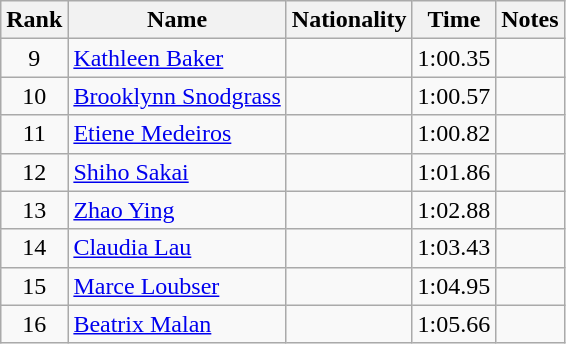<table class="wikitable sortable" style="text-align:center">
<tr>
<th>Rank</th>
<th>Name</th>
<th>Nationality</th>
<th>Time</th>
<th>Notes</th>
</tr>
<tr>
<td>9</td>
<td align=left><a href='#'>Kathleen Baker</a></td>
<td align=left></td>
<td>1:00.35</td>
<td></td>
</tr>
<tr>
<td>10</td>
<td align=left><a href='#'>Brooklynn Snodgrass</a></td>
<td align=left></td>
<td>1:00.57</td>
<td></td>
</tr>
<tr>
<td>11</td>
<td align=left><a href='#'>Etiene Medeiros</a></td>
<td align=left></td>
<td>1:00.82</td>
<td></td>
</tr>
<tr>
<td>12</td>
<td align=left><a href='#'>Shiho Sakai</a></td>
<td align=left></td>
<td>1:01.86</td>
<td></td>
</tr>
<tr>
<td>13</td>
<td align=left><a href='#'>Zhao Ying</a></td>
<td align=left></td>
<td>1:02.88</td>
<td></td>
</tr>
<tr>
<td>14</td>
<td align=left><a href='#'>Claudia Lau</a></td>
<td align=left></td>
<td>1:03.43</td>
<td></td>
</tr>
<tr>
<td>15</td>
<td align=left><a href='#'>Marce Loubser</a></td>
<td align=left></td>
<td>1:04.95</td>
<td></td>
</tr>
<tr>
<td>16</td>
<td align=left><a href='#'>Beatrix Malan</a></td>
<td align=left></td>
<td>1:05.66</td>
<td></td>
</tr>
</table>
